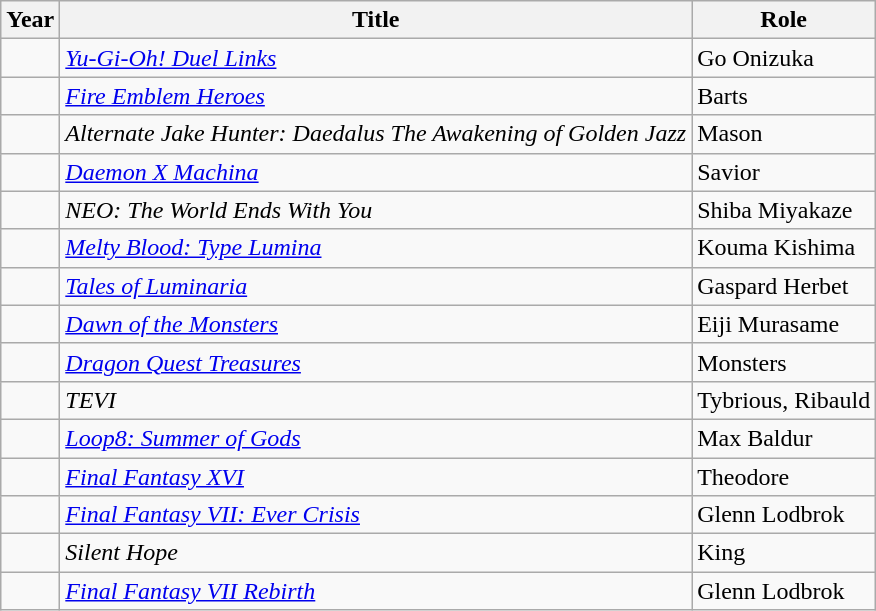<table class="wikitable  sortable">
<tr>
<th>Year</th>
<th>Title</th>
<th>Role</th>
</tr>
<tr>
<td></td>
<td><em><a href='#'>Yu-Gi-Oh! Duel Links</a></em></td>
<td>Go Onizuka</td>
</tr>
<tr>
<td></td>
<td><em><a href='#'>Fire Emblem Heroes</a></em></td>
<td>Barts</td>
</tr>
<tr>
<td></td>
<td><em>Alternate Jake Hunter: Daedalus The Awakening of Golden Jazz</em></td>
<td>Mason</td>
</tr>
<tr>
<td></td>
<td><em><a href='#'>Daemon X Machina</a></em></td>
<td>Savior</td>
</tr>
<tr>
<td></td>
<td><em>NEO: The World Ends With You</em></td>
<td>Shiba Miyakaze</td>
</tr>
<tr>
<td></td>
<td><em><a href='#'>Melty Blood: Type Lumina</a></em></td>
<td>Kouma Kishima</td>
</tr>
<tr>
<td></td>
<td><em><a href='#'>Tales of Luminaria</a></em></td>
<td>Gaspard Herbet</td>
</tr>
<tr>
<td></td>
<td><em><a href='#'>Dawn of the Monsters</a></em></td>
<td>Eiji Murasame</td>
</tr>
<tr>
<td></td>
<td><em><a href='#'>Dragon Quest Treasures</a></em></td>
<td>Monsters</td>
</tr>
<tr>
<td></td>
<td><em>TEVI</em></td>
<td>Tybrious, Ribauld</td>
</tr>
<tr>
<td></td>
<td><em><a href='#'>Loop8: Summer of Gods</a></em></td>
<td>Max Baldur</td>
</tr>
<tr>
<td></td>
<td><em><a href='#'>Final Fantasy XVI</a></em></td>
<td>Theodore</td>
</tr>
<tr>
<td></td>
<td><em><a href='#'>Final Fantasy VII: Ever Crisis</a></em></td>
<td>Glenn Lodbrok</td>
</tr>
<tr>
<td></td>
<td><em>Silent Hope</em></td>
<td>King</td>
</tr>
<tr>
<td></td>
<td><em><a href='#'>Final Fantasy VII Rebirth</a></em></td>
<td>Glenn Lodbrok</td>
</tr>
</table>
